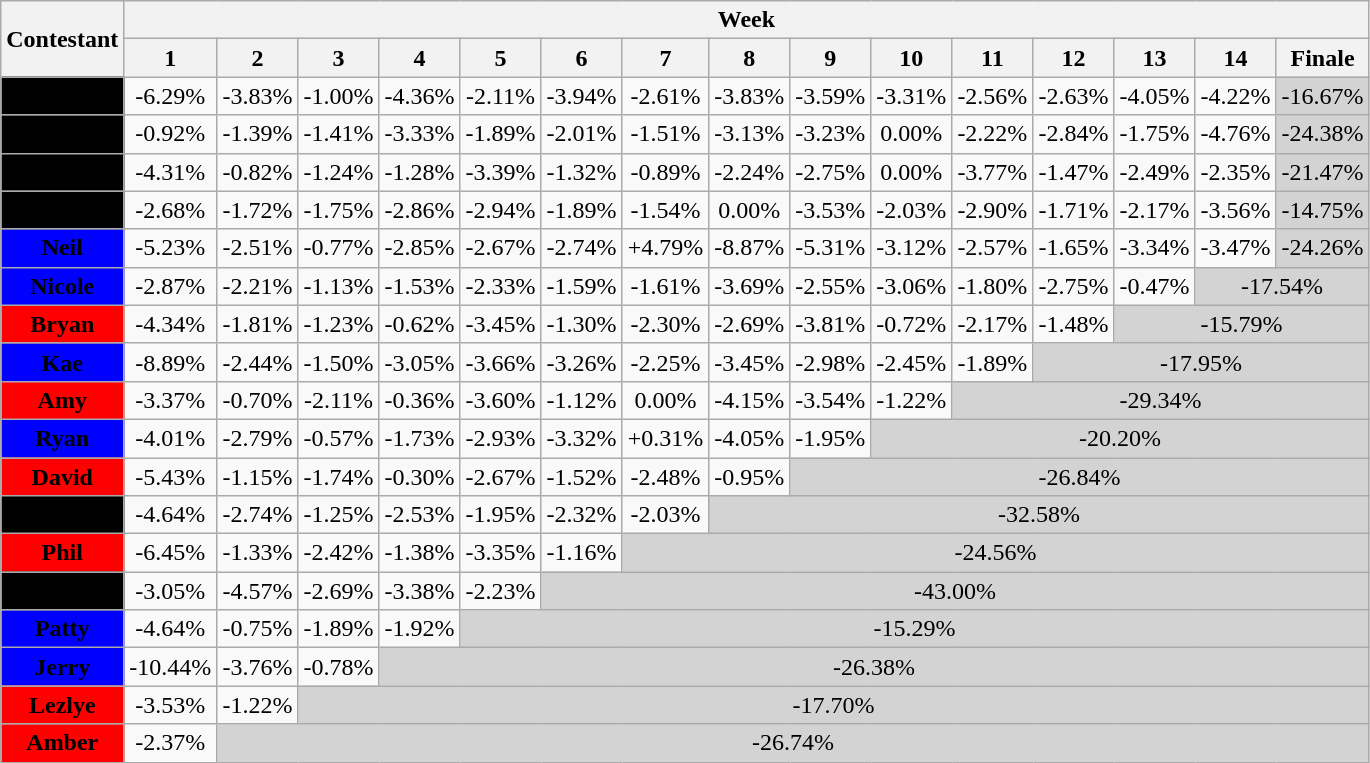<table class="wikitable" align="center" style="text-align:center">
<tr>
<th rowspan=2>Contestant</th>
<th colspan=15>Week</th>
</tr>
<tr>
<th>1</th>
<th>2</th>
<th>3</th>
<th>4</th>
<th>5</th>
<th>6</th>
<th>7</th>
<th>8</th>
<th>9</th>
<th>10</th>
<th>11</th>
<th>12</th>
<th>13</th>
<th>14</th>
<th>Finale</th>
</tr>
<tr>
<td bgcolor="black"><span><strong>Bill</strong></span></td>
<td>-6.29%</td>
<td>-3.83%</td>
<td>-1.00%</td>
<td>-4.36%</td>
<td>-2.11%</td>
<td>-3.94%</td>
<td>-2.61%</td>
<td>-3.83%</td>
<td>-3.59%</td>
<td>-3.31%</td>
<td>-2.56%</td>
<td>-2.63%</td>
<td>-4.05%</td>
<td>-4.22%</td>
<td bgcolor="lightgrey">-16.67%</td>
</tr>
<tr>
<td bgcolor="black"><span><strong>Julie</strong></span></td>
<td>-0.92%</td>
<td>-1.39%</td>
<td>-1.41%</td>
<td>-3.33%</td>
<td>-1.89%</td>
<td>-2.01%</td>
<td>-1.51%</td>
<td>-3.13%</td>
<td>-3.23%</td>
<td>0.00%</td>
<td>-2.22%</td>
<td>-2.84%</td>
<td>-1.75%</td>
<td>-4.76%</td>
<td bgcolor="lightgrey">-24.38%</td>
</tr>
<tr>
<td bgcolor="black"><span><strong>Hollie</strong></span></td>
<td>-4.31%</td>
<td>-0.82%</td>
<td>-1.24%</td>
<td>-1.28%</td>
<td>-3.39%</td>
<td>-1.32%</td>
<td>-0.89%</td>
<td>-2.24%</td>
<td>-2.75%</td>
<td>0.00%</td>
<td>-3.77%</td>
<td>-1.47%</td>
<td>-2.49%</td>
<td>-2.35%</td>
<td bgcolor="lightgrey">-21.47%</td>
</tr>
<tr>
<td bgcolor="black"><span><strong>Isabeau</strong></span></td>
<td>-2.68%</td>
<td>-1.72%</td>
<td>-1.75%</td>
<td>-2.86%</td>
<td>-2.94%</td>
<td>-1.89%</td>
<td>-1.54%</td>
<td>0.00%</td>
<td>-3.53%</td>
<td>-2.03%</td>
<td>-2.90%</td>
<td>-1.71%</td>
<td>-2.17%</td>
<td>-3.56%</td>
<td bgcolor="lightgrey">-14.75%</td>
</tr>
<tr>
<td bgcolor="blue"><span><strong>Neil</strong></span></td>
<td>-5.23%</td>
<td>-2.51%</td>
<td>-0.77%</td>
<td>-2.85%</td>
<td>-2.67%</td>
<td>-2.74%</td>
<td>+4.79%</td>
<td>-8.87%</td>
<td>-5.31%</td>
<td>-3.12%</td>
<td>-2.57%</td>
<td>-1.65%</td>
<td>-3.34%</td>
<td>-3.47%</td>
<td colspan=2 bgcolor="lightgrey">-24.26%</td>
</tr>
<tr>
<td bgcolor="blue"><span><strong>Nicole</strong></span></td>
<td>-2.87%</td>
<td>-2.21%</td>
<td>-1.13%</td>
<td>-1.53%</td>
<td>-2.33%</td>
<td>-1.59%</td>
<td>-1.61%</td>
<td>-3.69%</td>
<td>-2.55%</td>
<td>-3.06%</td>
<td>-1.80%</td>
<td>-2.75%</td>
<td>-0.47%</td>
<td colspan=3 bgcolor="lightgrey">-17.54%</td>
</tr>
<tr>
<td bgcolor="Red"><span><strong>Bryan</strong></span></td>
<td>-4.34%</td>
<td>-1.81%</td>
<td>-1.23%</td>
<td>-0.62%</td>
<td>-3.45%</td>
<td>-1.30%</td>
<td>-2.30%</td>
<td>-2.69%</td>
<td>-3.81%</td>
<td>-0.72%</td>
<td>-2.17%</td>
<td>-1.48%</td>
<td colspan=3 bgcolor="lightgrey">-15.79%</td>
</tr>
<tr>
<td bgcolor="blue"><span><strong>Kae</strong></span></td>
<td>-8.89%</td>
<td>-2.44%</td>
<td>-1.50%</td>
<td>-3.05%</td>
<td>-3.66%</td>
<td>-3.26%</td>
<td>-2.25%</td>
<td>-3.45%</td>
<td>-2.98%</td>
<td>-2.45%</td>
<td>-1.89%</td>
<td colspan=4 bgcolor="lightgrey">-17.95%</td>
</tr>
<tr>
<td bgcolor="red"><span><strong>Amy</strong></span></td>
<td>-3.37%</td>
<td>-0.70%</td>
<td>-2.11%</td>
<td>-0.36%</td>
<td>-3.60%</td>
<td>-1.12%</td>
<td>0.00%</td>
<td>-4.15%</td>
<td>-3.54%</td>
<td>-1.22%</td>
<td colspan=5 bgcolor="lightgrey">-29.34%</td>
</tr>
<tr>
<td bgcolor="blue"><span><strong>Ryan</strong></span></td>
<td>-4.01%</td>
<td>-2.79%</td>
<td>-0.57%</td>
<td>-1.73%</td>
<td>-2.93%</td>
<td>-3.32%</td>
<td>+0.31%</td>
<td>-4.05%</td>
<td>-1.95%</td>
<td colspan=6 bgcolor="lightgrey">-20.20%</td>
</tr>
<tr>
<td bgcolor="red"><span><strong>David</strong></span></td>
<td>-5.43%</td>
<td>-1.15%</td>
<td>-1.74%</td>
<td>-0.30%</td>
<td>-2.67%</td>
<td>-1.52%</td>
<td>-2.48%</td>
<td>-0.95%</td>
<td colspan=7 bgcolor="lightgrey">-26.84%</td>
</tr>
<tr>
<td bgcolor="black"><span><strong>Jez</strong></span></td>
<td>-4.64%</td>
<td>-2.74%</td>
<td>-1.25%</td>
<td>-2.53%</td>
<td>-1.95%</td>
<td>-2.32%</td>
<td>-2.03%</td>
<td colspan=8 bgcolor="lightgrey">-32.58%</td>
</tr>
<tr>
<td bgcolor="red"><span><strong>Phil</strong></span></td>
<td>-6.45%</td>
<td>-1.33%</td>
<td>-2.42%</td>
<td>-1.38%</td>
<td>-3.35%</td>
<td>-1.16%</td>
<td colspan=9 bgcolor="lightgrey">-24.56%</td>
</tr>
<tr>
<td bgcolor="black"><span><strong>Jim</strong></span></td>
<td>-3.05%</td>
<td>-4.57%</td>
<td>-2.69%</td>
<td>-3.38%</td>
<td>-2.23%</td>
<td colspan=10 bgcolor="lightgrey">-43.00%</td>
</tr>
<tr>
<td bgcolor="blue"><span><strong>Patty</strong></span></td>
<td>-4.64%</td>
<td>-0.75%</td>
<td>-1.89%</td>
<td>-1.92%</td>
<td colspan=11 bgcolor="lightgrey">-15.29%</td>
</tr>
<tr>
<td bgcolor="Blue"><span><strong>Jerry</strong></span></td>
<td>-10.44%</td>
<td>-3.76%</td>
<td>-0.78%</td>
<td colspan=12 bgcolor="lightgrey">-26.38%</td>
</tr>
<tr>
<td bgcolor="red"><span><strong>Lezlye</strong></span></td>
<td>-3.53%</td>
<td>-1.22%</td>
<td colspan=13 bgcolor="lightgrey">-17.70%</td>
</tr>
<tr>
<td bgcolor="red"><span><strong>Amber</strong></span></td>
<td>-2.37%</td>
<td colspan=14 bgcolor="lightgrey">-26.74%</td>
</tr>
</table>
